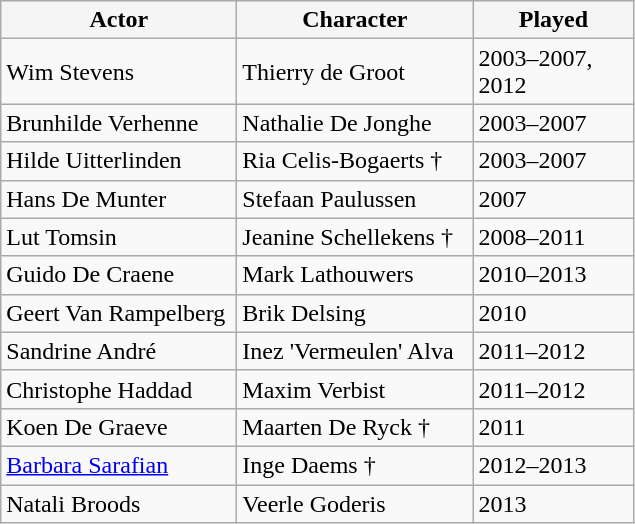<table class="wikitable">
<tr>
<th style="background-color: #F5F5F5 " width=150px>Actor</th>
<th style="background-color: #F5F5F5 " width=150px>Character</th>
<th style="background-color: #F5F5F5 " width=100px>Played</th>
</tr>
<tr>
<td>Wim Stevens</td>
<td>Thierry de Groot</td>
<td>2003–2007, 2012</td>
</tr>
<tr>
<td>Brunhilde Verhenne</td>
<td>Nathalie De Jonghe</td>
<td>2003–2007</td>
</tr>
<tr>
<td>Hilde Uitterlinden</td>
<td>Ria Celis-Bogaerts †</td>
<td>2003–2007</td>
</tr>
<tr>
<td>Hans De Munter</td>
<td>Stefaan Paulussen</td>
<td>2007</td>
</tr>
<tr>
<td>Lut Tomsin</td>
<td>Jeanine Schellekens †</td>
<td>2008–2011</td>
</tr>
<tr>
<td>Guido De Craene</td>
<td>Mark Lathouwers</td>
<td>2010–2013</td>
</tr>
<tr>
<td>Geert Van Rampelberg</td>
<td>Brik Delsing</td>
<td>2010</td>
</tr>
<tr>
<td>Sandrine André</td>
<td>Inez 'Vermeulen' Alva</td>
<td>2011–2012</td>
</tr>
<tr>
<td>Christophe Haddad</td>
<td>Maxim Verbist</td>
<td>2011–2012</td>
</tr>
<tr>
<td>Koen De Graeve</td>
<td>Maarten De Ryck †</td>
<td>2011</td>
</tr>
<tr>
<td><a href='#'>Barbara Sarafian</a></td>
<td>Inge Daems †</td>
<td>2012–2013</td>
</tr>
<tr>
<td>Natali Broods</td>
<td>Veerle Goderis</td>
<td>2013</td>
</tr>
</table>
